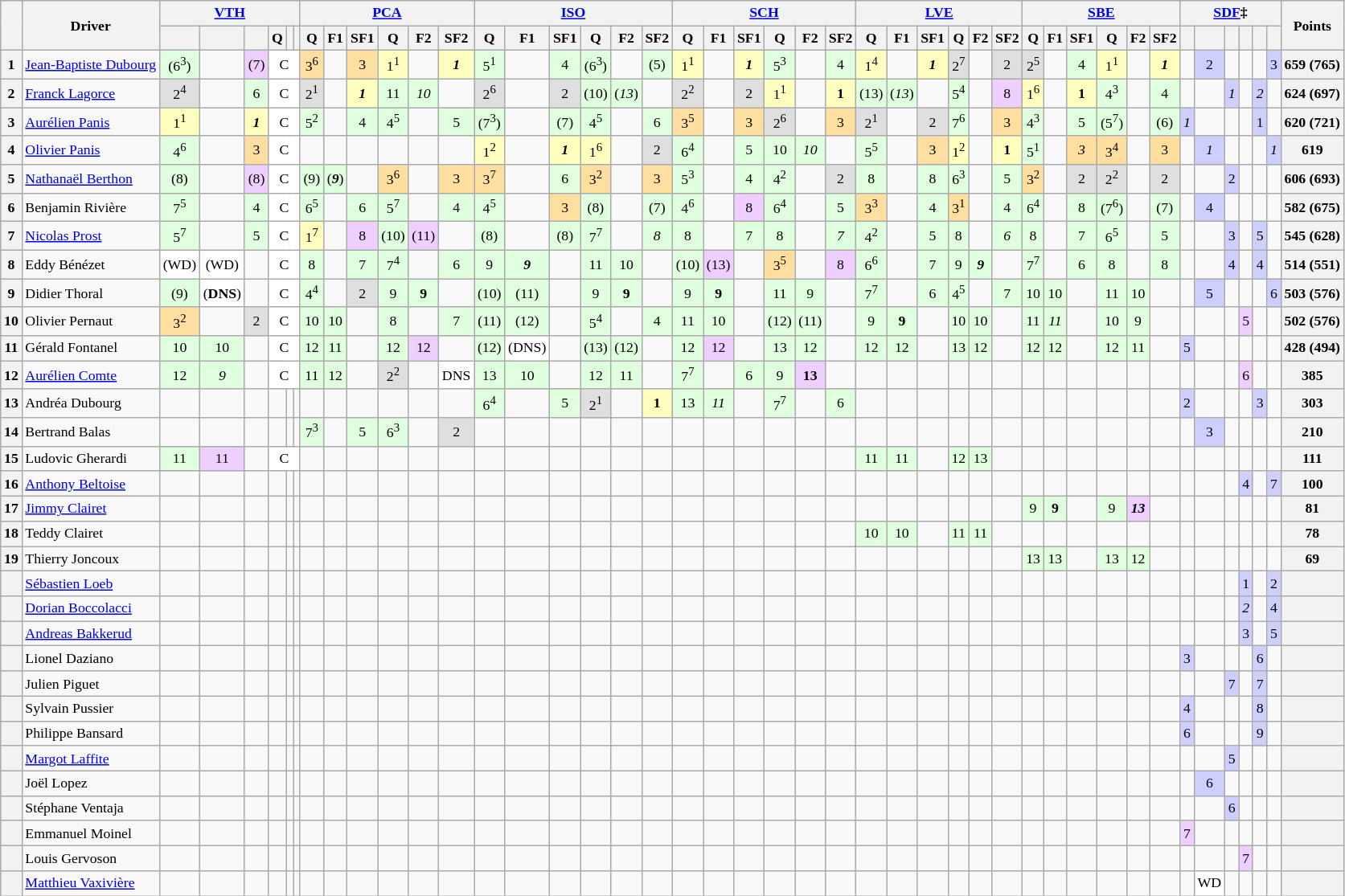<table align=left| class="wikitable" style="font-size: 74%; text-align: center">
<tr valign="top">
<th rowspan=2 valign=middle></th>
<th rowspan=2 valign=middle>Driver</th>
<th colspan=6><a href='#'>VTH</a><br></th>
<th colspan=6><a href='#'>PCA</a><br></th>
<th colspan=6><a href='#'>ISO</a><br></th>
<th colspan=6><a href='#'>SCH</a><br></th>
<th colspan=6><a href='#'>LVE</a><br></th>
<th colspan=6><a href='#'>SBE</a><br></th>
<th colspan=6><a href='#'>SDF</a>‡<br></th>
<th rowspan=2 valign=middle>Points</th>
</tr>
<tr>
<th></th>
<th></th>
<th></th>
<th>Q</th>
<th></th>
<th></th>
<th>Q</th>
<th>F1</th>
<th>SF1</th>
<th>Q</th>
<th>F2</th>
<th>SF2</th>
<th>Q</th>
<th>F1</th>
<th>SF1</th>
<th>Q</th>
<th>F2</th>
<th>SF2</th>
<th>Q</th>
<th>F1</th>
<th>SF1</th>
<th>Q</th>
<th>F2</th>
<th>SF2</th>
<th>Q</th>
<th>F1</th>
<th>SF1</th>
<th>Q</th>
<th>F2</th>
<th>SF2</th>
<th>Q</th>
<th>F1</th>
<th>SF1</th>
<th>Q</th>
<th>F2</th>
<th>SF2</th>
<th></th>
<th></th>
<th></th>
<th></th>
<th></th>
<th></th>
</tr>
<tr>
<th>1</th>
<td align=left> <a href='#'>Jean-Baptiste Dubourg</a></td>
<td style="background:#DFFFDF;">(6<sup>3</sup>)</td>
<td></td>
<td style="background:#EFCFFF;">(7)</td>
<td colspan=3 style="background:#FFFFFF;">C</td>
<td style="background:#FFDF9F;">3<sup>6</sup></td>
<td></td>
<td style="background:#FFDF9F;">3</td>
<td style="background:#FFFFBF;">1<sup>1</sup></td>
<td></td>
<td style="background:#FFFFBF;"><strong><em>1</em></strong></td>
<td style="background:#DFFFDF;">5<sup>1</sup></td>
<td></td>
<td style="background:#DFFFDF;">4</td>
<td style="background:#DFFFDF;">(6<sup>3</sup>)</td>
<td></td>
<td style="background:#DFFFDF;">(5)</td>
<td style="background:#FFFFBF;">1<sup>1</sup></td>
<td></td>
<td style="background:#FFFFBF;"><strong><em>1</em></strong></td>
<td style="background:#DFFFDF;">5<sup>3</sup></td>
<td></td>
<td style="background:#DFFFDF;">4</td>
<td style="background:#FFFFBF;">1<sup>4</sup></td>
<td></td>
<td style="background:#FFFFBF;"><strong><em>1</em></strong></td>
<td style="background:#DFDFDF;">2<sup>7</sup></td>
<td></td>
<td style="background:#DFDFDF;">2</td>
<td style="background:#DFDFDF;">2<sup>5</sup></td>
<td></td>
<td style="background:#DFFFDF;">4</td>
<td style="background:#FFFFBF;">1<sup>1</sup></td>
<td></td>
<td style="background:#FFFFBF;"><strong><em>1</em></strong></td>
<td></td>
<td style="background:#CFCFFF;">2</td>
<td></td>
<td></td>
<td></td>
<td style="background:#CFCFFF;">3</td>
<th>659 (765)</th>
</tr>
<tr>
<th>2</th>
<td align=left> <a href='#'>Franck Lagorce</a></td>
<td style="background:#DFDFDF;">2<sup>4</sup></td>
<td></td>
<td style="background:#DFFFDF;">6</td>
<td colspan=3 style="background:#FFFFFF;">C</td>
<td style="background:#DFDFDF;">2<sup>1</sup></td>
<td></td>
<td style="background:#FFFFBF;"><strong><em>1</em></strong></td>
<td style="background:#DFFFDF;">11</td>
<td style="background:#DFFFDF;"><em>10</em></td>
<td></td>
<td style="background:#DFDFDF;">2<sup>6</sup></td>
<td></td>
<td style="background:#DFDFDF;">2</td>
<td style="background:#DFFFDF;">(10)</td>
<td style="background:#DFFFDF;">(<em>13</em>)</td>
<td></td>
<td style="background:#DFDFDF;">2<sup>2</sup></td>
<td></td>
<td style="background:#DFDFDF;">2</td>
<td style="background:#FFFFBF;">1<sup>1</sup></td>
<td></td>
<td style="background:#FFFFBF;"><strong>1</strong></td>
<td style="background:#DFFFDF;">(13)</td>
<td style="background:#DFFFDF;">(<em>13</em>)</td>
<td></td>
<td style="background:#DFFFDF;">5<sup>4</sup></td>
<td></td>
<td style="background:#EFCFFF;">8</td>
<td style="background:#FFFFBF;">1<sup>6</sup></td>
<td></td>
<td style="background:#FFFFBF;"><strong>1</strong></td>
<td style="background:#DFFFDF;">4<sup>3</sup></td>
<td></td>
<td style="background:#DFFFDF;">4</td>
<td></td>
<td></td>
<td style="background:#CFCFFF;"><em>1</em></td>
<td></td>
<td style="background:#CFCFFF;"><em>2</em></td>
<td></td>
<th>624 (697)</th>
</tr>
<tr>
<th>3</th>
<td align=left> <a href='#'>Aurélien Panis</a></td>
<td style="background:#FFFFBF;">1<sup>1</sup></td>
<td></td>
<td style="background:#FFFFBF;"><strong><em>1</em></strong></td>
<td colspan=3 style="background:#FFFFFF;">C</td>
<td style="background:#DFFFDF;">5<sup>2</sup></td>
<td></td>
<td style="background:#DFFFDF;">4</td>
<td style="background:#DFFFDF;">4<sup>5</sup></td>
<td></td>
<td style="background:#DFFFDF;">5</td>
<td style="background:#DFFFDF;">(7<sup>3</sup>)</td>
<td></td>
<td style="background:#DFFFDF;">(7)</td>
<td style="background:#DFFFDF;">4<sup>5</sup></td>
<td></td>
<td style="background:#DFFFDF;">6</td>
<td style="background:#FFDF9F;">3<sup>5</sup></td>
<td></td>
<td style="background:#FFDF9F;">3</td>
<td style="background:#DFDFDF;">2<sup>6</sup></td>
<td></td>
<td style="background:#FFDF9F;">3</td>
<td style="background:#DFDFDF;">2<sup>1</sup></td>
<td></td>
<td style="background:#DFDFDF;">2</td>
<td style="background:#DFFFDF;">7<sup>6</sup></td>
<td></td>
<td style="background:#FFDF9F;">3</td>
<td style="background:#DFFFDF;">4<sup>3</sup></td>
<td></td>
<td style="background:#DFFFDF;">5</td>
<td style="background:#DFFFDF;">(5<sup>7</sup>)</td>
<td></td>
<td style="background:#DFFFDF;">(6)</td>
<td style="background:#CFCFFF;"><em>1</em></td>
<td></td>
<td></td>
<td></td>
<td style="background:#CFCFFF;">1</td>
<td></td>
<th>620 (721)</th>
</tr>
<tr>
<th>4</th>
<td align=left> <a href='#'>Olivier Panis</a></td>
<td style="background:#DFFFDF;">4<sup>6</sup></td>
<td></td>
<td style="background:#FFDF9F;">3</td>
<td colspan=3 style="background:#FFFFFF;">C</td>
<td></td>
<td></td>
<td></td>
<td></td>
<td></td>
<td></td>
<td style="background:#FFFFBF;">1<sup>2</sup></td>
<td></td>
<td style="background:#FFFFBF;"><strong><em>1</em></strong></td>
<td style="background:#FFFFBF;">1<sup>6</sup></td>
<td></td>
<td style="background:#DFDFDF;">2</td>
<td style="background:#DFFFDF;">6<sup>4</sup></td>
<td></td>
<td style="background:#DFFFDF;">5</td>
<td style="background:#DFFFDF;">10</td>
<td style="background:#DFFFDF;"><em>10</em></td>
<td></td>
<td style="background:#DFFFDF;">5<sup>5</sup></td>
<td></td>
<td style="background:#FFDF9F;">3</td>
<td style="background:#FFFFBF;">1<sup>2</sup></td>
<td></td>
<td style="background:#FFFFBF;"><strong>1</strong></td>
<td style="background:#DFFFDF;">5<sup>1</sup></td>
<td></td>
<td style="background:#FFDF9F;"><em>3</em></td>
<td style="background:#FFDF9F;">3<sup>4</sup></td>
<td></td>
<td style="background:#FFDF9F;">3</td>
<td></td>
<td style="background:#CFCFFF;"><em>1</em></td>
<td></td>
<td></td>
<td></td>
<td style="background:#CFCFFF;"><em>1</em></td>
<th>619</th>
</tr>
<tr>
<th>5</th>
<td align=left> <a href='#'>Nathanaël Berthon</a></td>
<td style="background:#DFFFDF;">(8)</td>
<td></td>
<td style="background:#EFCFFF;">(8)</td>
<td colspan=3 style="background:#FFFFFF;">C</td>
<td style="background:#DFFFDF;">(9)</td>
<td style="background:#DFFFDF;">(<strong><em>9</em></strong>)</td>
<td></td>
<td style="background:#FFDF9F;">3<sup>6</sup></td>
<td></td>
<td style="background:#FFDF9F;">3</td>
<td style="background:#FFDF9F;">3<sup>7</sup></td>
<td></td>
<td style="background:#DFFFDF;">6</td>
<td style="background:#FFDF9F;">3<sup>2</sup></td>
<td></td>
<td style="background:#FFDF9F;">3</td>
<td style="background:#DFFFDF;">5<sup>3</sup></td>
<td></td>
<td style="background:#DFFFDF;">4</td>
<td style="background:#DFFFDF;">4<sup>2</sup></td>
<td></td>
<td style="background:#DFDFDF;">2</td>
<td style="background:#DFFFDF;">8</td>
<td></td>
<td style="background:#DFFFDF;">8</td>
<td style="background:#DFFFDF;">6<sup>3</sup></td>
<td></td>
<td style="background:#DFFFDF;">5</td>
<td style="background:#FFDF9F;">3<sup>2</sup></td>
<td></td>
<td style="background:#DFDFDF;">2</td>
<td style="background:#DFDFDF;">2<sup>2</sup></td>
<td></td>
<td style="background:#DFDFDF;">2</td>
<td></td>
<td></td>
<td style="background:#CFCFFF;">2</td>
<td></td>
<td></td>
<td></td>
<th>606 (693)</th>
</tr>
<tr>
<th>6</th>
<td align=left> Benjamin Rivière</td>
<td style="background:#DFFFDF;">7<sup>5</sup></td>
<td></td>
<td style="background:#DFFFDF;">4</td>
<td colspan=3 style="background:#FFFFFF;">C</td>
<td style="background:#DFFFDF;">6<sup>5</sup></td>
<td></td>
<td style="background:#DFFFDF;">6</td>
<td style="background:#DFFFDF;">5<sup>7</sup></td>
<td></td>
<td style="background:#DFFFDF;">4</td>
<td style="background:#DFFFDF;">4<sup>5</sup></td>
<td></td>
<td style="background:#FFDF9F;">3</td>
<td style="background:#DFFFDF;">(8)</td>
<td></td>
<td style="background:#DFFFDF;">(7)</td>
<td style="background:#DFFFDF;">4<sup>6</sup></td>
<td></td>
<td style="background:#EFCFFF;">8</td>
<td style="background:#DFFFDF;">6<sup>4</sup></td>
<td></td>
<td style="background:#DFFFDF;">5</td>
<td style="background:#FFDF9F;">3<sup>3</sup></td>
<td></td>
<td style="background:#DFFFDF;">4</td>
<td style="background:#FFDF9F;">3<sup>1</sup></td>
<td></td>
<td style="background:#DFFFDF;">4</td>
<td style="background:#DFFFDF;">6<sup>4</sup></td>
<td></td>
<td style="background:#DFFFDF;">8</td>
<td style="background:#DFFFDF;">(7<sup>6</sup>)</td>
<td></td>
<td style="background:#DFFFDF;">(7)</td>
<td></td>
<td style="background:#CFCFFF;">4</td>
<td></td>
<td></td>
<td></td>
<td></td>
<th>582 (675)</th>
</tr>
<tr>
<th>7</th>
<td align=left> <a href='#'>Nicolas Prost</a></td>
<td style="background:#DFFFDF;">5<sup>7</sup></td>
<td></td>
<td style="background:#DFFFDF;">5</td>
<td colspan=3 style="background:#FFFFFF;">C</td>
<td style="background:#FFFFBF;">1<sup>7</sup></td>
<td></td>
<td style="background:#EFCFFF;">8</td>
<td style="background:#DFFFDF;">(10)</td>
<td style="background:#EFCFFF;">(11)</td>
<td></td>
<td style="background:#DFFFDF;">(8)</td>
<td></td>
<td style="background:#DFFFDF;">(8)</td>
<td style="background:#DFFFDF;">7<sup>7</sup></td>
<td></td>
<td style="background:#DFFFDF;"><em>8</em></td>
<td style="background:#DFFFDF;">8</td>
<td></td>
<td style="background:#DFFFDF;">7</td>
<td style="background:#DFFFDF;">8</td>
<td></td>
<td style="background:#DFFFDF;"><em>7</em></td>
<td style="background:#DFFFDF;">4<sup>2</sup></td>
<td></td>
<td style="background:#DFFFDF;">5</td>
<td style="background:#DFFFDF;">8</td>
<td></td>
<td style="background:#DFFFDF;"><em>6</em></td>
<td style="background:#DFFFDF;">8</td>
<td></td>
<td style="background:#DFFFDF;">7</td>
<td style="background:#DFFFDF;">6<sup>5</sup></td>
<td></td>
<td style="background:#DFFFDF;">5</td>
<td></td>
<td></td>
<td style="background:#CFCFFF;">3</td>
<td></td>
<td style="background:#CFCFFF;">5</td>
<td></td>
<th>545 (628)</th>
</tr>
<tr>
<th>8</th>
<td align=left> Eddy Bénézet</td>
<td style="background:#FFFFFF;">(WD)</td>
<td style="background:#FFFFFF;">(WD)</td>
<td></td>
<td colspan=3 style="background:#FFFFFF;">C</td>
<td style="background:#DFFFDF;">8</td>
<td></td>
<td style="background:#DFFFDF;">7</td>
<td style="background:#DFFFDF;">7<sup>4</sup></td>
<td></td>
<td style="background:#DFFFDF;">6</td>
<td style="background:#DFFFDF;">9</td>
<td style="background:#DFFFDF;"><strong><em>9</em></strong></td>
<td></td>
<td style="background:#DFFFDF;">11</td>
<td style="background:#DFFFDF;">10</td>
<td></td>
<td style="background:#DFFFDF;">(10)</td>
<td style="background:#EFCFFF;">(13)</td>
<td></td>
<td style="background:#FFDF9F;">3<sup>5</sup></td>
<td></td>
<td style="background:#EFCFFF;">8</td>
<td style="background:#DFFFDF;">6<sup>6</sup></td>
<td></td>
<td style="background:#DFFFDF;">7</td>
<td style="background:#DFFFDF;">9</td>
<td style="background:#DFFFDF;"><strong><em>9</em></strong></td>
<td></td>
<td style="background:#DFFFDF;">7<sup>7</sup></td>
<td></td>
<td style="background:#DFFFDF;">6</td>
<td style="background:#DFFFDF;">8</td>
<td></td>
<td style="background:#DFFFDF;">8</td>
<td></td>
<td></td>
<td style="background:#CFCFFF;">4</td>
<td></td>
<td style="background:#CFCFFF;">4</td>
<td></td>
<th>514 (551)</th>
</tr>
<tr>
<th>9</th>
<td align=left> Didier Thoral</td>
<td style="background:#DFFFDF;">(9)</td>
<td style="background:#FFFFFF;">(<strong>DNS</strong>)</td>
<td></td>
<td colspan=3 style="background:#FFFFFF;">C</td>
<td style="background:#DFFFDF;">4<sup>4</sup></td>
<td></td>
<td style="background:#DFDFDF;">2</td>
<td style="background:#DFFFDF;">9</td>
<td style="background:#DFFFDF;"><strong>9</strong></td>
<td></td>
<td style="background:#DFFFDF;">(10)</td>
<td style="background:#DFFFDF;">(11)</td>
<td></td>
<td style="background:#DFFFDF;">9</td>
<td style="background:#DFFFDF;"><strong>9</strong></td>
<td></td>
<td style="background:#DFFFDF;">9</td>
<td style="background:#DFFFDF;"><strong>9</strong></td>
<td></td>
<td style="background:#DFFFDF;">11</td>
<td style="background:#DFFFDF;">9</td>
<td></td>
<td style="background:#DFFFDF;">7<sup>7</sup></td>
<td></td>
<td style="background:#DFFFDF;">6</td>
<td style="background:#DFFFDF;">4<sup>5</sup></td>
<td></td>
<td style="background:#DFFFDF;">7</td>
<td style="background:#DFFFDF;">10</td>
<td style="background:#DFFFDF;">10</td>
<td></td>
<td style="background:#DFFFDF;">11</td>
<td style="background:#DFFFDF;">10</td>
<td></td>
<td></td>
<td style="background:#CFCFFF;">5</td>
<td></td>
<td></td>
<td></td>
<td style="background:#CFCFFF;">6</td>
<th>503 (576)</th>
</tr>
<tr>
<th>10</th>
<td align=left> Olivier Pernaut</td>
<td style="background:#FFDF9F;">3<sup>2</sup></td>
<td></td>
<td style="background:#DFDFDF;">2</td>
<td colspan=3 style="background:#FFFFFF;">C</td>
<td style="background:#DFFFDF;">10</td>
<td style="background:#DFFFDF;">10</td>
<td></td>
<td style="background:#DFFFDF;">8</td>
<td></td>
<td style="background:#DFFFDF;">7</td>
<td style="background:#DFFFDF;">(11)</td>
<td style="background:#DFFFDF;">(12)</td>
<td></td>
<td style="background:#DFFFDF;">5<sup>4</sup></td>
<td></td>
<td style="background:#DFFFDF;">4</td>
<td style="background:#DFFFDF;">11</td>
<td style="background:#DFFFDF;">10</td>
<td></td>
<td style="background:#DFFFDF;">(12)</td>
<td style="background:#DFFFDF;">(11)</td>
<td></td>
<td style="background:#DFFFDF;">9</td>
<td style="background:#DFFFDF;"><strong>9</strong></td>
<td></td>
<td style="background:#DFFFDF;">10</td>
<td style="background:#DFFFDF;">10</td>
<td></td>
<td style="background:#DFFFDF;">11</td>
<td style="background:#DFFFDF;"><em>11</em></td>
<td></td>
<td style="background:#DFFFDF;">10</td>
<td style="background:#DFFFDF;">9</td>
<td></td>
<td></td>
<td></td>
<td></td>
<td style="background:#EFCFFF;">5</td>
<td></td>
<td></td>
<th>502 (576)</th>
</tr>
<tr>
<th>11</th>
<td align=left> Gérald Fontanel</td>
<td style="background:#DFFFDF;">10</td>
<td style="background:#DFFFDF;">10</td>
<td></td>
<td colspan=3 style="background:#FFFFFF;">C</td>
<td style="background:#DFFFDF;">12</td>
<td style="background:#DFFFDF;">11</td>
<td></td>
<td style="background:#DFFFDF;">12</td>
<td style="background:#EFCFFF;">12</td>
<td></td>
<td style="background:#DFFFDF;">(12)</td>
<td style="background:#FFFFFF;">(DNS)</td>
<td></td>
<td style="background:#DFFFDF;">(13)</td>
<td style="background:#DFFFDF;">(12)</td>
<td></td>
<td style="background:#DFFFDF;">12</td>
<td style="background:#EFCFFF;">12</td>
<td></td>
<td style="background:#DFFFDF;">13</td>
<td style="background:#DFFFDF;">12</td>
<td></td>
<td style="background:#DFFFDF;">12</td>
<td style="background:#DFFFDF;">12</td>
<td></td>
<td style="background:#DFFFDF;">13</td>
<td style="background:#DFFFDF;">12</td>
<td></td>
<td style="background:#DFFFDF;">12</td>
<td style="background:#DFFFDF;">12</td>
<td></td>
<td style="background:#DFFFDF;">12</td>
<td style="background:#DFFFDF;">11</td>
<td></td>
<td style="background:#CFCFFF;">5</td>
<td></td>
<td></td>
<td></td>
<td></td>
<td></td>
<th>428 (494)</th>
</tr>
<tr>
<th>12</th>
<td align=left> <a href='#'>Aurélien Comte</a></td>
<td style="background:#DFFFDF;">12</td>
<td style="background:#DFFFDF;"><em>9</em></td>
<td></td>
<td colspan=3 style="background:#FFFFFF;">C</td>
<td style="background:#DFFFDF;">11</td>
<td style="background:#DFFFDF;">12</td>
<td></td>
<td style="background:#DFDFDF;">2<sup>2</sup></td>
<td></td>
<td style="background:#FFFFFF;">DNS</td>
<td style="background:#DFFFDF;">13</td>
<td style="background:#DFFFDF;">10</td>
<td></td>
<td style="background:#DFFFDF;">12</td>
<td style="background:#DFFFDF;">11</td>
<td></td>
<td style="background:#DFFFDF;">7<sup>7</sup></td>
<td></td>
<td style="background:#DFFFDF;">6</td>
<td style="background:#DFFFDF;">9</td>
<td style="background:#EFCFFF;"><strong>13</strong></td>
<td></td>
<td></td>
<td></td>
<td></td>
<td></td>
<td></td>
<td></td>
<td></td>
<td></td>
<td></td>
<td></td>
<td></td>
<td></td>
<td></td>
<td></td>
<td></td>
<td style="background:#EFCFFF;">6</td>
<td></td>
<td></td>
<th>385</th>
</tr>
<tr>
<th>13</th>
<td align=left> Andréa Dubourg</td>
<td></td>
<td></td>
<td></td>
<td></td>
<td></td>
<td></td>
<td></td>
<td></td>
<td></td>
<td></td>
<td></td>
<td></td>
<td style="background:#DFFFDF;">6<sup>4</sup></td>
<td></td>
<td style="background:#DFFFDF;">5</td>
<td style="background:#DFDFDF;">2<sup>1</sup></td>
<td></td>
<td style="background:#FFFFBF;"><strong>1</strong></td>
<td style="background:#DFFFDF;">13</td>
<td style="background:#DFFFDF;"><em>11</em></td>
<td></td>
<td style="background:#DFFFDF;">7<sup>7</sup></td>
<td></td>
<td style="background:#DFFFDF;">6</td>
<td></td>
<td></td>
<td></td>
<td></td>
<td></td>
<td></td>
<td></td>
<td></td>
<td></td>
<td></td>
<td></td>
<td></td>
<td style="background:#CFCFFF;">2</td>
<td></td>
<td></td>
<td></td>
<td style="background:#CFCFFF;">3</td>
<td></td>
<th>303</th>
</tr>
<tr>
<th>14</th>
<td align=left> Bertrand Balas</td>
<td></td>
<td></td>
<td></td>
<td></td>
<td></td>
<td></td>
<td style="background:#DFFFDF;">7<sup>3</sup></td>
<td></td>
<td style="background:#DFFFDF;">5</td>
<td style="background:#DFFFDF;">6<sup>3</sup></td>
<td></td>
<td style="background:#DFDFDF;">2</td>
<td></td>
<td></td>
<td></td>
<td></td>
<td></td>
<td></td>
<td></td>
<td></td>
<td></td>
<td></td>
<td></td>
<td></td>
<td></td>
<td></td>
<td></td>
<td></td>
<td></td>
<td></td>
<td></td>
<td></td>
<td></td>
<td></td>
<td></td>
<td></td>
<td></td>
<td style="background:#CFCFFF;">3</td>
<td></td>
<td></td>
<td></td>
<td></td>
<th>210</th>
</tr>
<tr>
<th>15</th>
<td align=left> Ludovic Gherardi</td>
<td style="background:#DFFFDF;">11</td>
<td style="background:#EFCFFF;">11</td>
<td></td>
<td colspan=3 style="background:#FFFFFF;">C</td>
<td></td>
<td></td>
<td></td>
<td></td>
<td></td>
<td></td>
<td></td>
<td></td>
<td></td>
<td></td>
<td></td>
<td></td>
<td></td>
<td></td>
<td></td>
<td></td>
<td></td>
<td></td>
<td style="background:#DFFFDF;">11</td>
<td style="background:#DFFFDF;">11</td>
<td></td>
<td style="background:#DFFFDF;">12</td>
<td style="background:#DFFFDF;">13</td>
<td></td>
<td></td>
<td></td>
<td></td>
<td></td>
<td></td>
<td></td>
<td></td>
<td></td>
<td></td>
<td></td>
<td></td>
<td></td>
<th>111</th>
</tr>
<tr>
<th>16</th>
<td align=left> <a href='#'>Anthony Beltoise</a></td>
<td></td>
<td></td>
<td></td>
<td></td>
<td></td>
<td></td>
<td></td>
<td></td>
<td></td>
<td></td>
<td></td>
<td></td>
<td></td>
<td></td>
<td></td>
<td></td>
<td></td>
<td></td>
<td></td>
<td></td>
<td></td>
<td></td>
<td></td>
<td></td>
<td></td>
<td></td>
<td></td>
<td></td>
<td></td>
<td></td>
<td></td>
<td></td>
<td></td>
<td></td>
<td></td>
<td></td>
<td></td>
<td></td>
<td></td>
<td style="background:#CFCFFF;">4</td>
<td></td>
<td style="background:#CFCFFF;">7</td>
<th>100</th>
</tr>
<tr>
<th>17</th>
<td align=left> <a href='#'>Jimmy Clairet</a></td>
<td></td>
<td></td>
<td></td>
<td></td>
<td></td>
<td></td>
<td></td>
<td></td>
<td></td>
<td></td>
<td></td>
<td></td>
<td></td>
<td></td>
<td></td>
<td></td>
<td></td>
<td></td>
<td></td>
<td></td>
<td></td>
<td></td>
<td></td>
<td></td>
<td></td>
<td></td>
<td></td>
<td></td>
<td></td>
<td></td>
<td style="background:#DFFFDF;">9</td>
<td style="background:#DFFFDF;"><strong>9</strong></td>
<td></td>
<td style="background:#DFFFDF;">9</td>
<td style="background:#EFCFFF;"><strong><em>13</em></strong></td>
<td></td>
<td></td>
<td></td>
<td></td>
<td></td>
<td></td>
<td></td>
<th>81</th>
</tr>
<tr>
<th>18</th>
<td align=left> Teddy Clairet</td>
<td></td>
<td></td>
<td></td>
<td></td>
<td></td>
<td></td>
<td></td>
<td></td>
<td></td>
<td></td>
<td></td>
<td></td>
<td></td>
<td></td>
<td></td>
<td></td>
<td></td>
<td></td>
<td></td>
<td></td>
<td></td>
<td></td>
<td></td>
<td></td>
<td style="background:#DFFFDF;">10</td>
<td style="background:#DFFFDF;">10</td>
<td></td>
<td style="background:#DFFFDF;">11</td>
<td style="background:#DFFFDF;">11</td>
<td></td>
<td></td>
<td></td>
<td></td>
<td></td>
<td></td>
<td></td>
<td></td>
<td></td>
<td></td>
<td></td>
<td></td>
<td></td>
<th>78</th>
</tr>
<tr>
<th>19</th>
<td align=left> Thierry Joncoux</td>
<td></td>
<td></td>
<td></td>
<td></td>
<td></td>
<td></td>
<td></td>
<td></td>
<td></td>
<td></td>
<td></td>
<td></td>
<td></td>
<td></td>
<td></td>
<td></td>
<td></td>
<td></td>
<td></td>
<td></td>
<td></td>
<td></td>
<td></td>
<td></td>
<td></td>
<td></td>
<td></td>
<td></td>
<td></td>
<td></td>
<td style="background:#DFFFDF;">13</td>
<td style="background:#DFFFDF;">13</td>
<td></td>
<td style="background:#DFFFDF;">13</td>
<td style="background:#DFFFDF;">12</td>
<td></td>
<td></td>
<td></td>
<td></td>
<td></td>
<td></td>
<td></td>
<th>69</th>
</tr>
<tr>
<th></th>
<td align=left> <a href='#'>Sébastien Loeb</a></td>
<td></td>
<td></td>
<td></td>
<td></td>
<td></td>
<td></td>
<td></td>
<td></td>
<td></td>
<td></td>
<td></td>
<td></td>
<td></td>
<td></td>
<td></td>
<td></td>
<td></td>
<td></td>
<td></td>
<td></td>
<td></td>
<td></td>
<td></td>
<td></td>
<td></td>
<td></td>
<td></td>
<td></td>
<td></td>
<td></td>
<td></td>
<td></td>
<td></td>
<td></td>
<td></td>
<td></td>
<td></td>
<td></td>
<td></td>
<td style="background:#CFCFFF;">1</td>
<td></td>
<td style="background:#CFCFFF;">2</td>
<th></th>
</tr>
<tr>
<th></th>
<td align=left> <a href='#'>Dorian Boccolacci</a></td>
<td></td>
<td></td>
<td></td>
<td></td>
<td></td>
<td></td>
<td></td>
<td></td>
<td></td>
<td></td>
<td></td>
<td></td>
<td></td>
<td></td>
<td></td>
<td></td>
<td></td>
<td></td>
<td></td>
<td></td>
<td></td>
<td></td>
<td></td>
<td></td>
<td></td>
<td></td>
<td></td>
<td></td>
<td></td>
<td></td>
<td></td>
<td></td>
<td></td>
<td></td>
<td></td>
<td></td>
<td></td>
<td></td>
<td></td>
<td style="background:#CFCFFF;"><em>2</em></td>
<td></td>
<td style="background:#CFCFFF;">4</td>
<th></th>
</tr>
<tr>
<th></th>
<td align=left> <a href='#'>Andreas Bakkerud</a></td>
<td></td>
<td></td>
<td></td>
<td></td>
<td></td>
<td></td>
<td></td>
<td></td>
<td></td>
<td></td>
<td></td>
<td></td>
<td></td>
<td></td>
<td></td>
<td></td>
<td></td>
<td></td>
<td></td>
<td></td>
<td></td>
<td></td>
<td></td>
<td></td>
<td></td>
<td></td>
<td></td>
<td></td>
<td></td>
<td></td>
<td></td>
<td></td>
<td></td>
<td></td>
<td></td>
<td></td>
<td></td>
<td></td>
<td></td>
<td style="background:#CFCFFF;">3</td>
<td></td>
<td style="background:#CFCFFF;">5</td>
<th></th>
</tr>
<tr>
<th></th>
<td align=left> Lionel Daziano</td>
<td></td>
<td></td>
<td></td>
<td></td>
<td></td>
<td></td>
<td></td>
<td></td>
<td></td>
<td></td>
<td></td>
<td></td>
<td></td>
<td></td>
<td></td>
<td></td>
<td></td>
<td></td>
<td></td>
<td></td>
<td></td>
<td></td>
<td></td>
<td></td>
<td></td>
<td></td>
<td></td>
<td></td>
<td></td>
<td></td>
<td></td>
<td></td>
<td></td>
<td></td>
<td></td>
<td></td>
<td style="background:#CFCFFF;">3</td>
<td></td>
<td></td>
<td></td>
<td style="background:#CFCFFF;">6</td>
<td></td>
<th></th>
</tr>
<tr>
<th></th>
<td align=left> Julien Piguet</td>
<td></td>
<td></td>
<td></td>
<td></td>
<td></td>
<td></td>
<td></td>
<td></td>
<td></td>
<td></td>
<td></td>
<td></td>
<td></td>
<td></td>
<td></td>
<td></td>
<td></td>
<td></td>
<td></td>
<td></td>
<td></td>
<td></td>
<td></td>
<td></td>
<td></td>
<td></td>
<td></td>
<td></td>
<td></td>
<td></td>
<td></td>
<td></td>
<td></td>
<td></td>
<td></td>
<td></td>
<td></td>
<td></td>
<td style="background:#CFCFFF;">7</td>
<td></td>
<td style="background:#CFCFFF;">7</td>
<td></td>
<th></th>
</tr>
<tr>
<th></th>
<td align=left> Sylvain Pussier</td>
<td></td>
<td></td>
<td></td>
<td></td>
<td></td>
<td></td>
<td></td>
<td></td>
<td></td>
<td></td>
<td></td>
<td></td>
<td></td>
<td></td>
<td></td>
<td></td>
<td></td>
<td></td>
<td></td>
<td></td>
<td></td>
<td></td>
<td></td>
<td></td>
<td></td>
<td></td>
<td></td>
<td></td>
<td></td>
<td></td>
<td></td>
<td></td>
<td></td>
<td></td>
<td></td>
<td></td>
<td style="background:#CFCFFF;">4</td>
<td></td>
<td></td>
<td></td>
<td style="background:#CFCFFF;">8</td>
<td></td>
<th></th>
</tr>
<tr>
<th></th>
<td align=left> Philippe Bansard</td>
<td></td>
<td></td>
<td></td>
<td></td>
<td></td>
<td></td>
<td></td>
<td></td>
<td></td>
<td></td>
<td></td>
<td></td>
<td></td>
<td></td>
<td></td>
<td></td>
<td></td>
<td></td>
<td></td>
<td></td>
<td></td>
<td></td>
<td></td>
<td></td>
<td></td>
<td></td>
<td></td>
<td></td>
<td></td>
<td></td>
<td></td>
<td></td>
<td></td>
<td></td>
<td></td>
<td></td>
<td style="background:#CFCFFF;">6</td>
<td></td>
<td></td>
<td></td>
<td style="background:#CFCFFF;">9</td>
<td></td>
<th></th>
</tr>
<tr>
<th></th>
<td align=left> <a href='#'>Margot Laffite</a></td>
<td></td>
<td></td>
<td></td>
<td></td>
<td></td>
<td></td>
<td></td>
<td></td>
<td></td>
<td></td>
<td></td>
<td></td>
<td></td>
<td></td>
<td></td>
<td></td>
<td></td>
<td></td>
<td></td>
<td></td>
<td></td>
<td></td>
<td></td>
<td></td>
<td></td>
<td></td>
<td></td>
<td></td>
<td></td>
<td></td>
<td></td>
<td></td>
<td></td>
<td></td>
<td></td>
<td></td>
<td></td>
<td></td>
<td style="background:#CFCFFF;">5</td>
<td></td>
<td></td>
<td></td>
<th></th>
</tr>
<tr>
<th></th>
<td align=left> Joël Lopez</td>
<td></td>
<td></td>
<td></td>
<td></td>
<td></td>
<td></td>
<td></td>
<td></td>
<td></td>
<td></td>
<td></td>
<td></td>
<td></td>
<td></td>
<td></td>
<td></td>
<td></td>
<td></td>
<td></td>
<td></td>
<td></td>
<td></td>
<td></td>
<td></td>
<td></td>
<td></td>
<td></td>
<td></td>
<td></td>
<td></td>
<td></td>
<td></td>
<td></td>
<td></td>
<td></td>
<td></td>
<td></td>
<td style="background:#CFCFFF;">6</td>
<td></td>
<td></td>
<td></td>
<td></td>
<th></th>
</tr>
<tr>
<th></th>
<td align=left> Stéphane Ventaja</td>
<td></td>
<td></td>
<td></td>
<td></td>
<td></td>
<td></td>
<td></td>
<td></td>
<td></td>
<td></td>
<td></td>
<td></td>
<td></td>
<td></td>
<td></td>
<td></td>
<td></td>
<td></td>
<td></td>
<td></td>
<td></td>
<td></td>
<td></td>
<td></td>
<td></td>
<td></td>
<td></td>
<td></td>
<td></td>
<td></td>
<td></td>
<td></td>
<td></td>
<td></td>
<td></td>
<td></td>
<td></td>
<td></td>
<td style="background:#CFCFFF;">6</td>
<td></td>
<td></td>
<td></td>
<th></th>
</tr>
<tr>
<th></th>
<td align=left> Emmanuel Moinel</td>
<td></td>
<td></td>
<td></td>
<td></td>
<td></td>
<td></td>
<td></td>
<td></td>
<td></td>
<td></td>
<td></td>
<td></td>
<td></td>
<td></td>
<td></td>
<td></td>
<td></td>
<td></td>
<td></td>
<td></td>
<td></td>
<td></td>
<td></td>
<td></td>
<td></td>
<td></td>
<td></td>
<td></td>
<td></td>
<td></td>
<td></td>
<td></td>
<td></td>
<td></td>
<td></td>
<td></td>
<td style="background:#EFCFFF;">7</td>
<td></td>
<td></td>
<td></td>
<td></td>
<td></td>
<th></th>
</tr>
<tr>
<th></th>
<td align=left> Louis Gervoson</td>
<td></td>
<td></td>
<td></td>
<td></td>
<td></td>
<td></td>
<td></td>
<td></td>
<td></td>
<td></td>
<td></td>
<td></td>
<td></td>
<td></td>
<td></td>
<td></td>
<td></td>
<td></td>
<td></td>
<td></td>
<td></td>
<td></td>
<td></td>
<td></td>
<td></td>
<td></td>
<td></td>
<td></td>
<td></td>
<td></td>
<td></td>
<td></td>
<td></td>
<td></td>
<td></td>
<td></td>
<td></td>
<td></td>
<td></td>
<td style="background:#EFCFFF;">7</td>
<td></td>
<td></td>
<th></th>
</tr>
<tr>
<th></th>
<td align=left> <a href='#'>Matthieu Vaxivière</a></td>
<td></td>
<td></td>
<td></td>
<td></td>
<td></td>
<td></td>
<td></td>
<td></td>
<td></td>
<td></td>
<td></td>
<td></td>
<td></td>
<td></td>
<td></td>
<td></td>
<td></td>
<td></td>
<td></td>
<td></td>
<td></td>
<td></td>
<td></td>
<td></td>
<td></td>
<td></td>
<td></td>
<td></td>
<td></td>
<td></td>
<td></td>
<td></td>
<td></td>
<td></td>
<td></td>
<td></td>
<td></td>
<td style="background:#FFFFFF;">WD</td>
<td></td>
<td></td>
<td></td>
<td></td>
<th></th>
</tr>
</table>
